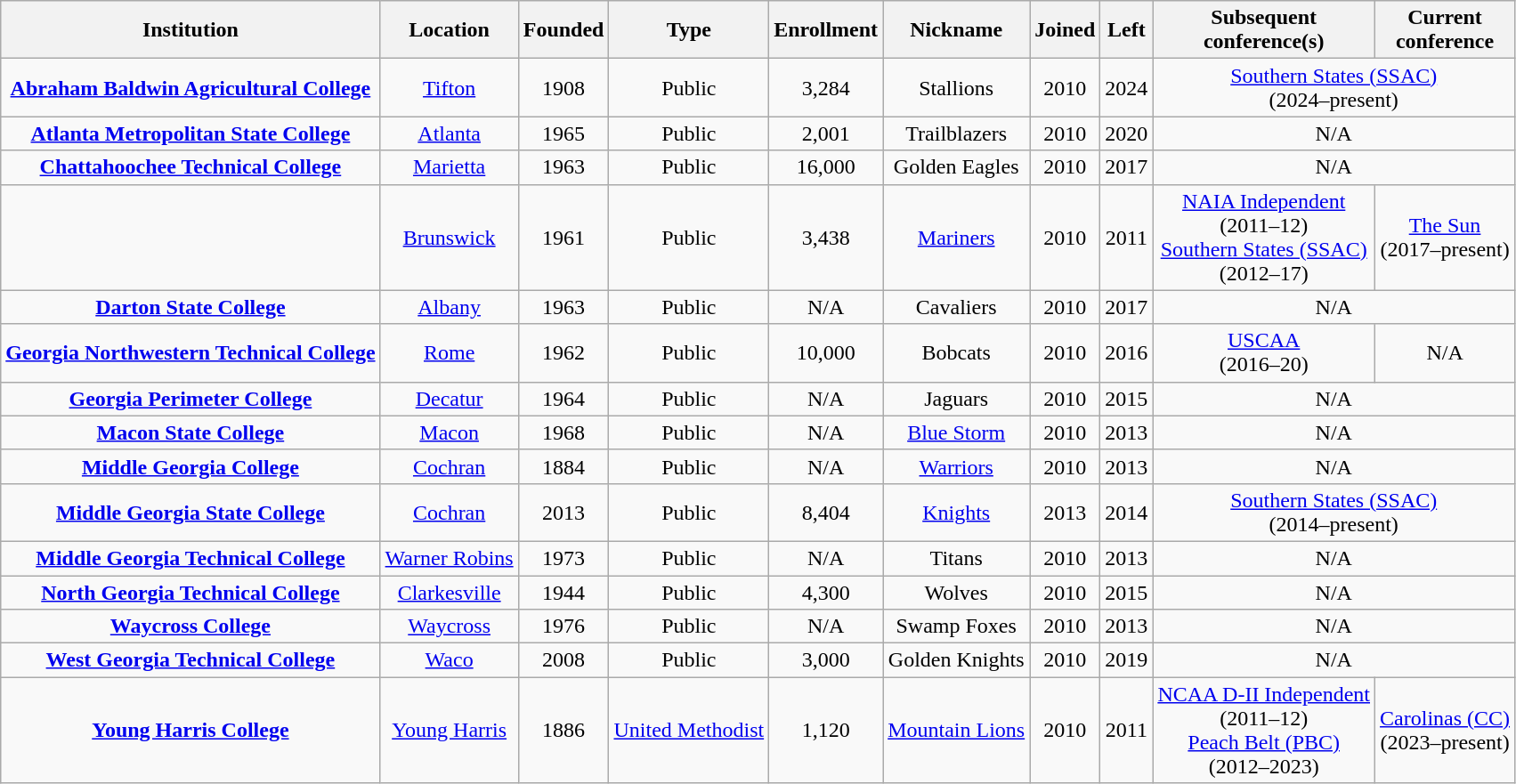<table class="wikitable sortable" style="text-align:center;">
<tr>
<th>Institution</th>
<th>Location</th>
<th>Founded</th>
<th>Type</th>
<th>Enrollment</th>
<th>Nickname</th>
<th>Joined</th>
<th>Left</th>
<th>Subsequent<br>conference(s)</th>
<th>Current<br>conference</th>
</tr>
<tr>
<td><strong><a href='#'>Abraham Baldwin Agricultural College</a></strong></td>
<td><a href='#'>Tifton</a></td>
<td>1908</td>
<td>Public</td>
<td>3,284</td>
<td>Stallions</td>
<td>2010</td>
<td>2024</td>
<td colspan="2"><a href='#'>Southern States (SSAC)</a><br>(2024–present)</td>
</tr>
<tr>
<td><strong><a href='#'>Atlanta Metropolitan State College</a></strong></td>
<td><a href='#'>Atlanta</a></td>
<td>1965</td>
<td>Public</td>
<td>2,001</td>
<td>Trailblazers</td>
<td>2010</td>
<td>2020</td>
<td colspan="2">N/A</td>
</tr>
<tr>
<td><strong><a href='#'>Chattahoochee Technical College</a></strong></td>
<td><a href='#'>Marietta</a></td>
<td>1963</td>
<td>Public</td>
<td>16,000</td>
<td>Golden Eagles</td>
<td>2010</td>
<td>2017</td>
<td colspan="2">N/A</td>
</tr>
<tr>
<td></td>
<td><a href='#'>Brunswick</a></td>
<td>1961</td>
<td>Public</td>
<td>3,438</td>
<td><a href='#'>Mariners</a></td>
<td>2010</td>
<td>2011</td>
<td><a href='#'>NAIA Independent</a><br>(2011–12)<br><a href='#'>Southern States (SSAC)</a><br>(2012–17)</td>
<td><a href='#'>The Sun</a><br>(2017–present)</td>
</tr>
<tr>
<td><strong><a href='#'>Darton State College</a></strong></td>
<td><a href='#'>Albany</a></td>
<td>1963</td>
<td>Public</td>
<td>N/A</td>
<td>Cavaliers</td>
<td>2010</td>
<td>2017</td>
<td colspan="2">N/A</td>
</tr>
<tr>
<td><strong><a href='#'>Georgia Northwestern Technical College</a></strong></td>
<td><a href='#'>Rome</a></td>
<td>1962</td>
<td>Public</td>
<td>10,000</td>
<td>Bobcats</td>
<td>2010</td>
<td>2016</td>
<td><a href='#'>USCAA</a><br>(2016–20)</td>
<td>N/A</td>
</tr>
<tr>
<td><strong><a href='#'>Georgia Perimeter College</a></strong></td>
<td><a href='#'>Decatur</a></td>
<td>1964</td>
<td>Public</td>
<td>N/A</td>
<td>Jaguars</td>
<td>2010</td>
<td>2015</td>
<td colspan="2">N/A</td>
</tr>
<tr>
<td><strong><a href='#'>Macon State College</a></strong></td>
<td><a href='#'>Macon</a></td>
<td>1968</td>
<td>Public</td>
<td>N/A</td>
<td><a href='#'>Blue Storm</a></td>
<td>2010</td>
<td>2013</td>
<td colspan="2">N/A</td>
</tr>
<tr>
<td><strong><a href='#'>Middle Georgia College</a></strong></td>
<td><a href='#'>Cochran</a></td>
<td>1884</td>
<td>Public</td>
<td>N/A</td>
<td><a href='#'>Warriors</a></td>
<td>2010</td>
<td>2013</td>
<td colspan="2">N/A</td>
</tr>
<tr>
<td><strong><a href='#'>Middle Georgia State College</a></strong></td>
<td><a href='#'>Cochran</a></td>
<td>2013</td>
<td>Public</td>
<td>8,404</td>
<td><a href='#'>Knights</a></td>
<td>2013</td>
<td>2014</td>
<td colspan="2"><a href='#'>Southern States (SSAC)</a><br>(2014–present)</td>
</tr>
<tr>
<td><strong><a href='#'>Middle Georgia Technical College</a></strong></td>
<td><a href='#'>Warner Robins</a></td>
<td>1973</td>
<td>Public</td>
<td>N/A</td>
<td>Titans</td>
<td>2010</td>
<td>2013</td>
<td colspan="2">N/A</td>
</tr>
<tr>
<td><strong><a href='#'>North Georgia Technical College</a></strong></td>
<td><a href='#'>Clarkesville</a></td>
<td>1944</td>
<td>Public</td>
<td>4,300</td>
<td>Wolves</td>
<td>2010</td>
<td>2015</td>
<td colspan="2">N/A</td>
</tr>
<tr>
<td><strong><a href='#'>Waycross College</a></strong></td>
<td><a href='#'>Waycross</a></td>
<td>1976</td>
<td>Public</td>
<td>N/A</td>
<td>Swamp Foxes</td>
<td>2010</td>
<td>2013</td>
<td colspan="2">N/A</td>
</tr>
<tr>
<td><strong><a href='#'>West Georgia Technical College</a></strong></td>
<td><a href='#'>Waco</a></td>
<td>2008</td>
<td>Public</td>
<td>3,000</td>
<td>Golden Knights</td>
<td>2010</td>
<td>2019</td>
<td colspan="2">N/A</td>
</tr>
<tr>
<td><strong><a href='#'>Young Harris College</a></strong></td>
<td><a href='#'>Young Harris</a></td>
<td>1886</td>
<td><a href='#'>United Methodist</a></td>
<td>1,120</td>
<td><a href='#'>Mountain Lions</a></td>
<td>2010</td>
<td>2011</td>
<td><a href='#'>NCAA D-II Independent</a><br>(2011–12)<br><a href='#'>Peach Belt (PBC)</a><br>(2012–2023)</td>
<td><a href='#'>Carolinas (CC)</a><br>(2023–present)</td>
</tr>
</table>
